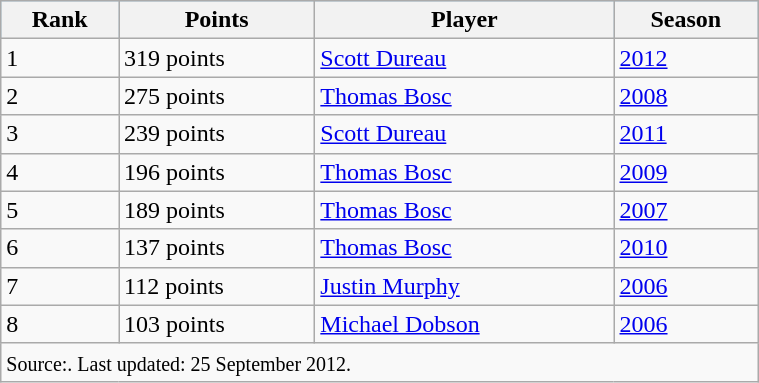<table class="wikitable" style="width:40%;">
<tr style="background:#87cefa;">
<th>Rank</th>
<th>Points</th>
<th>Player</th>
<th>Season</th>
</tr>
<tr>
<td>1</td>
<td>319 points</td>
<td> <a href='#'>Scott Dureau</a></td>
<td><a href='#'>2012</a></td>
</tr>
<tr>
<td>2</td>
<td>275 points</td>
<td> <a href='#'>Thomas Bosc</a></td>
<td><a href='#'>2008</a></td>
</tr>
<tr>
<td>3</td>
<td>239 points</td>
<td> <a href='#'>Scott Dureau</a></td>
<td><a href='#'>2011</a></td>
</tr>
<tr>
<td>4</td>
<td>196 points</td>
<td> <a href='#'>Thomas Bosc</a></td>
<td><a href='#'>2009</a></td>
</tr>
<tr>
<td>5</td>
<td>189 points</td>
<td> <a href='#'>Thomas Bosc</a></td>
<td><a href='#'>2007</a></td>
</tr>
<tr>
<td>6</td>
<td>137 points</td>
<td> <a href='#'>Thomas Bosc</a></td>
<td><a href='#'>2010</a></td>
</tr>
<tr>
<td>7</td>
<td>112 points</td>
<td> <a href='#'>Justin Murphy</a></td>
<td><a href='#'>2006</a></td>
</tr>
<tr>
<td>8</td>
<td>103 points</td>
<td> <a href='#'>Michael Dobson</a></td>
<td><a href='#'>2006</a></td>
</tr>
<tr>
<td colspan=4><small>Source:. Last updated: 25 September 2012.</small></td>
</tr>
</table>
